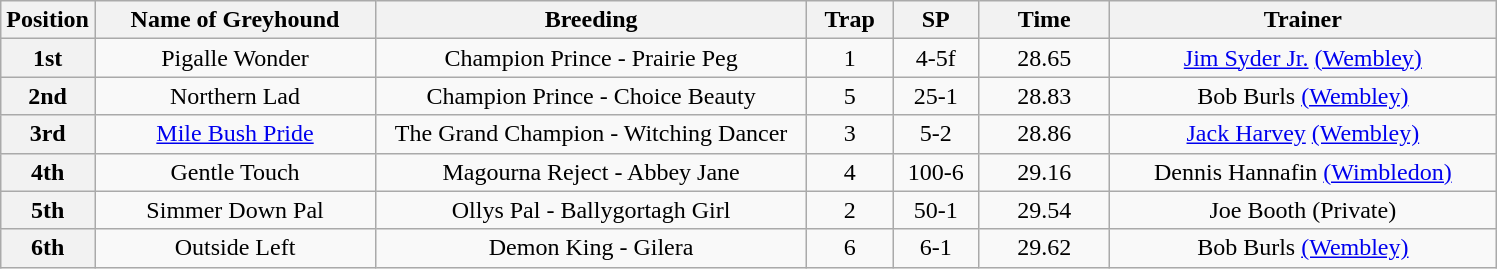<table class="wikitable" style="text-align: center">
<tr>
<th width=50>Position</th>
<th width=180>Name of Greyhound</th>
<th width=280>Breeding</th>
<th width=50>Trap</th>
<th width=50>SP</th>
<th width=80>Time</th>
<th width=250>Trainer</th>
</tr>
<tr>
<th>1st</th>
<td>Pigalle Wonder</td>
<td>Champion Prince - Prairie Peg</td>
<td>1</td>
<td>4-5f</td>
<td>28.65</td>
<td><a href='#'>Jim Syder Jr.</a> <a href='#'>(Wembley)</a></td>
</tr>
<tr>
<th>2nd</th>
<td>Northern Lad</td>
<td>Champion Prince - Choice Beauty</td>
<td>5</td>
<td>25-1</td>
<td>28.83</td>
<td>Bob Burls <a href='#'>(Wembley)</a></td>
</tr>
<tr>
<th>3rd</th>
<td><a href='#'>Mile Bush Pride</a></td>
<td>The Grand Champion - Witching Dancer</td>
<td>3</td>
<td>5-2</td>
<td>28.86</td>
<td><a href='#'>Jack Harvey</a> <a href='#'>(Wembley)</a></td>
</tr>
<tr>
<th>4th</th>
<td>Gentle Touch</td>
<td>Magourna Reject - Abbey Jane</td>
<td>4</td>
<td>100-6</td>
<td>29.16</td>
<td>Dennis Hannafin <a href='#'>(Wimbledon)</a></td>
</tr>
<tr>
<th>5th</th>
<td>Simmer Down Pal</td>
<td>Ollys Pal - Ballygortagh Girl</td>
<td>2</td>
<td>50-1</td>
<td>29.54</td>
<td>Joe Booth (Private)</td>
</tr>
<tr>
<th>6th</th>
<td>Outside Left</td>
<td>Demon King - Gilera</td>
<td>6</td>
<td>6-1</td>
<td>29.62</td>
<td>Bob Burls <a href='#'>(Wembley)</a></td>
</tr>
</table>
